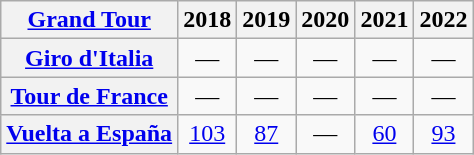<table class="wikitable plainrowheaders">
<tr>
<th scope="col"><a href='#'>Grand Tour</a></th>
<th scope="col">2018</th>
<th scope="col">2019</th>
<th scope="col">2020</th>
<th scope="col">2021</th>
<th scope="col">2022</th>
</tr>
<tr style="text-align:center;">
<th scope="row"> <a href='#'>Giro d'Italia</a></th>
<td>—</td>
<td>—</td>
<td>—</td>
<td>—</td>
<td>—</td>
</tr>
<tr style="text-align:center;">
<th scope="row"> <a href='#'>Tour de France</a></th>
<td>—</td>
<td>—</td>
<td>—</td>
<td>—</td>
<td>—</td>
</tr>
<tr style="text-align:center;">
<th scope="row"> <a href='#'>Vuelta a España</a></th>
<td><a href='#'>103</a></td>
<td><a href='#'>87</a></td>
<td>—</td>
<td><a href='#'>60</a></td>
<td><a href='#'>93</a></td>
</tr>
</table>
